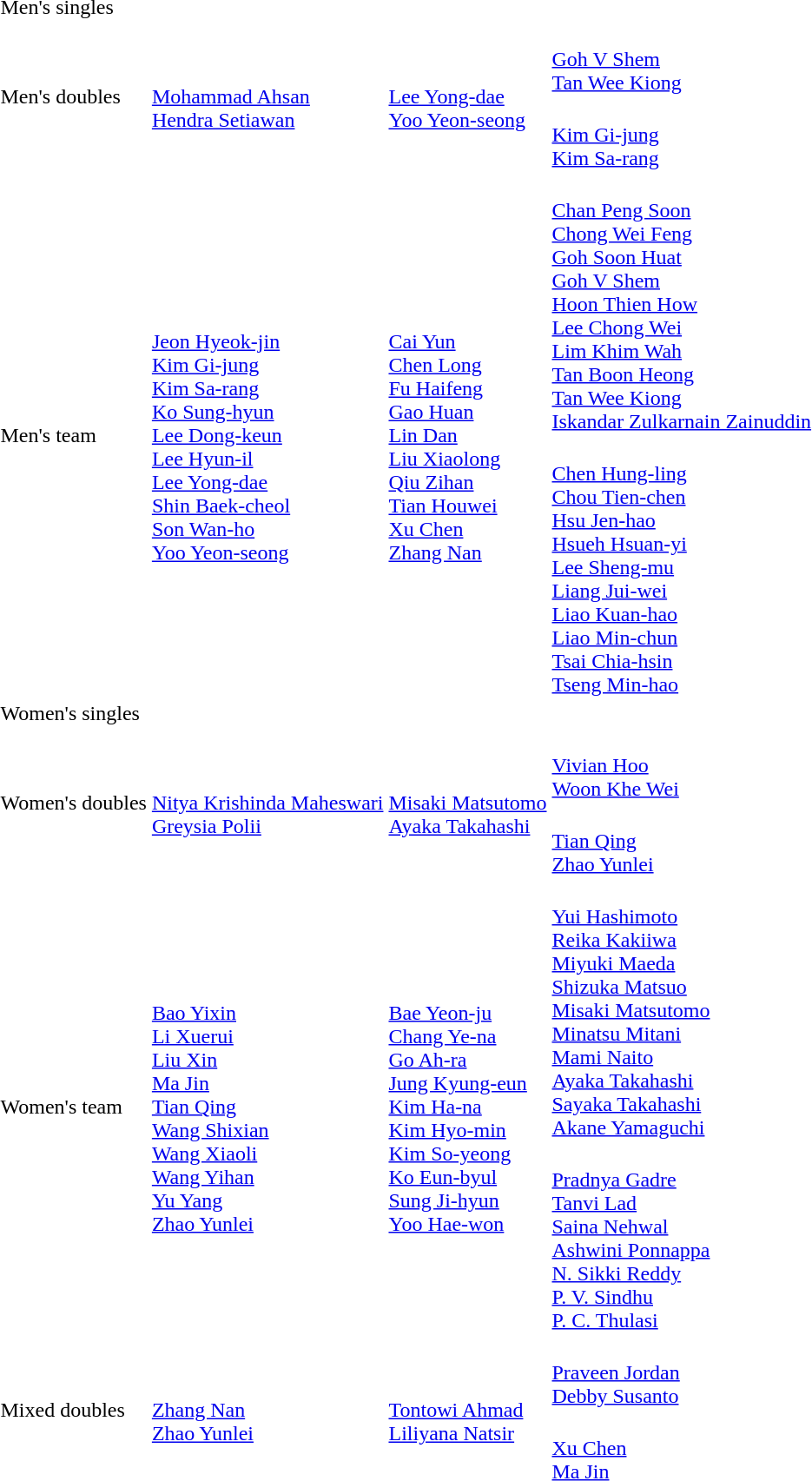<table>
<tr>
<td rowspan=2>Men's singles<br></td>
<td rowspan=2></td>
<td rowspan=2></td>
<td></td>
</tr>
<tr>
<td></td>
</tr>
<tr>
<td rowspan=2>Men's doubles<br></td>
<td rowspan=2><br><a href='#'>Mohammad Ahsan</a><br><a href='#'>Hendra Setiawan</a></td>
<td rowspan=2><br><a href='#'>Lee Yong-dae</a><br><a href='#'>Yoo Yeon-seong</a></td>
<td><br><a href='#'>Goh V Shem</a><br><a href='#'>Tan Wee Kiong</a></td>
</tr>
<tr>
<td><br><a href='#'>Kim Gi-jung</a><br><a href='#'>Kim Sa-rang</a></td>
</tr>
<tr>
<td rowspan=2>Men's team<br></td>
<td rowspan=2><br><a href='#'>Jeon Hyeok-jin</a><br><a href='#'>Kim Gi-jung</a><br><a href='#'>Kim Sa-rang</a><br><a href='#'>Ko Sung-hyun</a><br><a href='#'>Lee Dong-keun</a><br><a href='#'>Lee Hyun-il</a><br><a href='#'>Lee Yong-dae</a><br><a href='#'>Shin Baek-cheol</a><br><a href='#'>Son Wan-ho</a><br><a href='#'>Yoo Yeon-seong</a></td>
<td rowspan=2><br><a href='#'>Cai Yun</a><br><a href='#'>Chen Long</a><br><a href='#'>Fu Haifeng</a><br><a href='#'>Gao Huan</a><br><a href='#'>Lin Dan</a><br><a href='#'>Liu Xiaolong</a><br><a href='#'>Qiu Zihan</a><br><a href='#'>Tian Houwei</a><br><a href='#'>Xu Chen</a><br><a href='#'>Zhang Nan</a></td>
<td><br><a href='#'>Chan Peng Soon</a><br><a href='#'>Chong Wei Feng</a><br><a href='#'>Goh Soon Huat</a><br><a href='#'>Goh V Shem</a><br><a href='#'>Hoon Thien How</a><br><a href='#'>Lee Chong Wei</a><br><a href='#'>Lim Khim Wah</a><br><a href='#'>Tan Boon Heong</a><br><a href='#'>Tan Wee Kiong</a><br><a href='#'>Iskandar Zulkarnain Zainuddin</a></td>
</tr>
<tr>
<td><br><a href='#'>Chen Hung-ling</a><br><a href='#'>Chou Tien-chen</a><br><a href='#'>Hsu Jen-hao</a><br><a href='#'>Hsueh Hsuan-yi</a><br><a href='#'>Lee Sheng-mu</a><br><a href='#'>Liang Jui-wei</a><br><a href='#'>Liao Kuan-hao</a><br><a href='#'>Liao Min-chun</a><br><a href='#'>Tsai Chia-hsin</a><br><a href='#'>Tseng Min-hao</a></td>
</tr>
<tr>
<td rowspan=2>Women's singles<br></td>
<td rowspan=2></td>
<td rowspan=2></td>
<td></td>
</tr>
<tr>
<td></td>
</tr>
<tr>
<td rowspan=2>Women's doubles<br></td>
<td rowspan=2><br><a href='#'>Nitya Krishinda Maheswari</a><br><a href='#'>Greysia Polii</a></td>
<td rowspan=2><br><a href='#'>Misaki Matsutomo</a><br><a href='#'>Ayaka Takahashi</a></td>
<td><br><a href='#'>Vivian Hoo</a><br><a href='#'>Woon Khe Wei</a></td>
</tr>
<tr>
<td><br><a href='#'>Tian Qing</a><br><a href='#'>Zhao Yunlei</a></td>
</tr>
<tr>
<td rowspan=2>Women's team<br></td>
<td rowspan=2><br><a href='#'>Bao Yixin</a><br><a href='#'>Li Xuerui</a><br><a href='#'>Liu Xin</a><br><a href='#'>Ma Jin</a><br><a href='#'>Tian Qing</a><br><a href='#'>Wang Shixian</a><br><a href='#'>Wang Xiaoli</a><br><a href='#'>Wang Yihan</a><br><a href='#'>Yu Yang</a><br><a href='#'>Zhao Yunlei</a></td>
<td rowspan=2><br><a href='#'>Bae Yeon-ju</a><br><a href='#'>Chang Ye-na</a><br><a href='#'>Go Ah-ra</a><br><a href='#'>Jung Kyung-eun</a><br><a href='#'>Kim Ha-na</a><br><a href='#'>Kim Hyo-min</a><br><a href='#'>Kim So-yeong</a><br><a href='#'>Ko Eun-byul</a><br><a href='#'>Sung Ji-hyun</a><br><a href='#'>Yoo Hae-won</a></td>
<td><br><a href='#'>Yui Hashimoto</a><br><a href='#'>Reika Kakiiwa</a><br><a href='#'>Miyuki Maeda</a><br><a href='#'>Shizuka Matsuo</a><br><a href='#'>Misaki Matsutomo</a><br><a href='#'>Minatsu Mitani</a><br><a href='#'>Mami Naito</a><br><a href='#'>Ayaka Takahashi</a><br><a href='#'>Sayaka Takahashi</a><br><a href='#'>Akane Yamaguchi</a></td>
</tr>
<tr>
<td><br><a href='#'>Pradnya Gadre</a><br><a href='#'>Tanvi Lad</a><br><a href='#'>Saina Nehwal</a><br><a href='#'>Ashwini Ponnappa</a><br><a href='#'>N. Sikki Reddy</a><br><a href='#'>P. V. Sindhu</a><br><a href='#'>P. C. Thulasi</a></td>
</tr>
<tr>
<td rowspan=2>Mixed doubles<br></td>
<td rowspan=2><br><a href='#'>Zhang Nan</a><br><a href='#'>Zhao Yunlei</a></td>
<td rowspan=2><br><a href='#'>Tontowi Ahmad</a><br><a href='#'>Liliyana Natsir</a></td>
<td><br><a href='#'>Praveen Jordan</a><br><a href='#'>Debby Susanto</a></td>
</tr>
<tr>
<td><br><a href='#'>Xu Chen</a><br><a href='#'>Ma Jin</a></td>
</tr>
</table>
